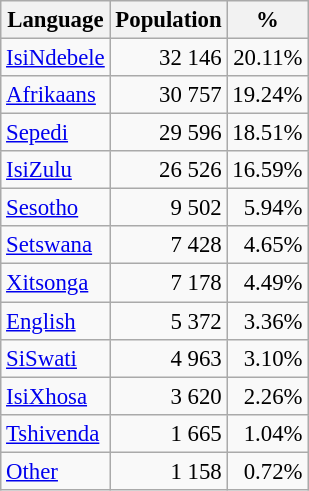<table class="wikitable" style="font-size: 95%; text-align: right">
<tr>
<th>Language</th>
<th>Population</th>
<th>%</th>
</tr>
<tr>
<td align=left><a href='#'>IsiNdebele</a></td>
<td>32 146</td>
<td>20.11%</td>
</tr>
<tr>
<td align=left><a href='#'>Afrikaans</a></td>
<td>30 757</td>
<td>19.24%</td>
</tr>
<tr>
<td align=left><a href='#'>Sepedi</a></td>
<td>29 596</td>
<td>18.51%</td>
</tr>
<tr>
<td align=left><a href='#'>IsiZulu</a></td>
<td>26 526</td>
<td>16.59%</td>
</tr>
<tr>
<td align=left><a href='#'>Sesotho</a></td>
<td>9 502</td>
<td>5.94%</td>
</tr>
<tr>
<td align=left><a href='#'>Setswana</a></td>
<td>7 428</td>
<td>4.65%</td>
</tr>
<tr>
<td align=left><a href='#'>Xitsonga</a></td>
<td>7 178</td>
<td>4.49%</td>
</tr>
<tr>
<td align=left><a href='#'>English</a></td>
<td>5 372</td>
<td>3.36%</td>
</tr>
<tr>
<td align=left><a href='#'>SiSwati</a></td>
<td>4 963</td>
<td>3.10%</td>
</tr>
<tr>
<td align=left><a href='#'>IsiXhosa</a></td>
<td>3 620</td>
<td>2.26%</td>
</tr>
<tr>
<td align=left><a href='#'>Tshivenda</a></td>
<td>1 665</td>
<td>1.04%</td>
</tr>
<tr>
<td align=left><a href='#'>Other</a></td>
<td>1 158</td>
<td>0.72%</td>
</tr>
</table>
